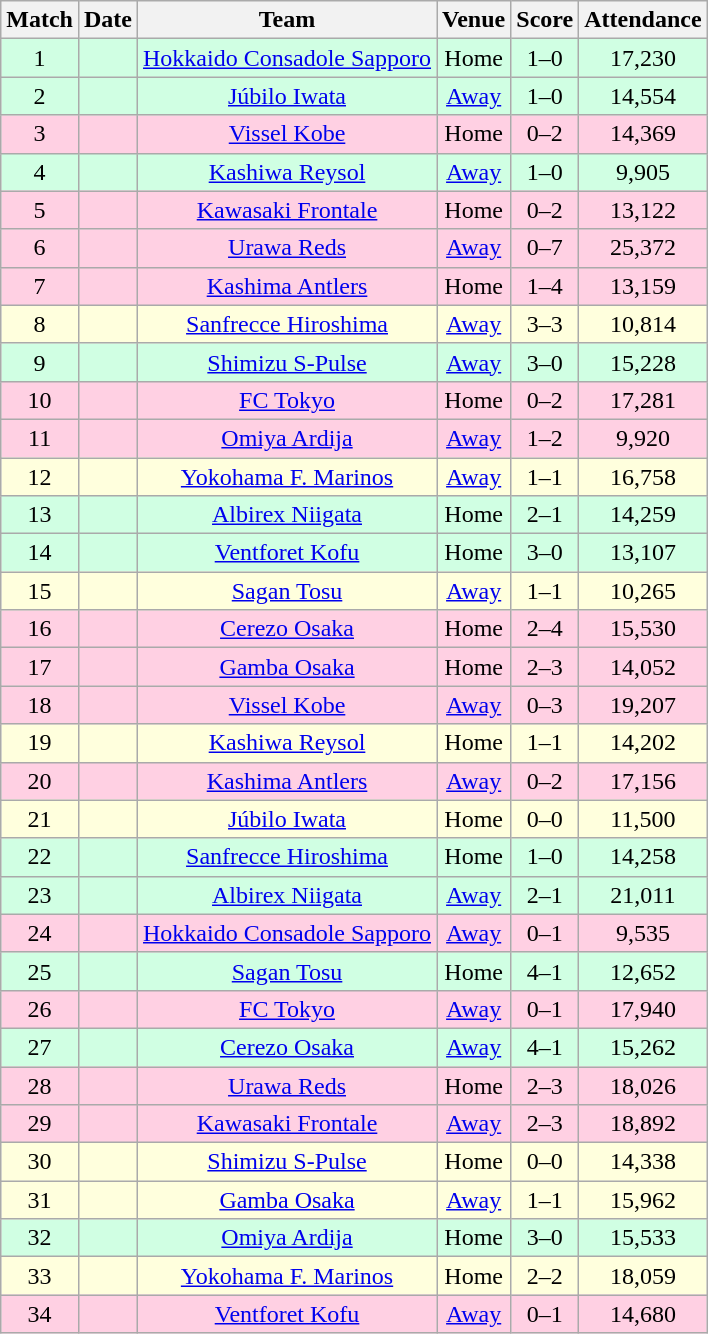<table class="wikitable" style="text-align:center;">
<tr>
<th>Match</th>
<th>Date</th>
<th>Team</th>
<th>Venue</th>
<th>Score</th>
<th>Attendance</th>
</tr>
<tr bgcolor="d0ffe3">
<td>1</td>
<td></td>
<td><a href='#'>Hokkaido Consadole Sapporo</a></td>
<td>Home</td>
<td>1–0</td>
<td>17,230</td>
</tr>
<tr bgcolor="d0ffe3">
<td>2</td>
<td></td>
<td><a href='#'>Júbilo Iwata</a></td>
<td><a href='#'>Away</a></td>
<td>1–0</td>
<td>14,554</td>
</tr>
<tr bgcolor="ffd0e3">
<td>3</td>
<td></td>
<td><a href='#'>Vissel Kobe</a></td>
<td>Home</td>
<td>0–2</td>
<td>14,369</td>
</tr>
<tr bgcolor="d0ffe3">
<td>4</td>
<td></td>
<td><a href='#'>Kashiwa Reysol</a></td>
<td><a href='#'>Away</a></td>
<td>1–0</td>
<td>9,905</td>
</tr>
<tr bgcolor="ffd0e3">
<td>5</td>
<td></td>
<td><a href='#'>Kawasaki Frontale</a></td>
<td>Home</td>
<td>0–2</td>
<td>13,122</td>
</tr>
<tr bgcolor="ffd0e3">
<td>6</td>
<td></td>
<td><a href='#'>Urawa Reds</a></td>
<td><a href='#'>Away</a></td>
<td>0–7</td>
<td>25,372</td>
</tr>
<tr bgcolor="ffd0e3">
<td>7</td>
<td></td>
<td><a href='#'>Kashima Antlers</a></td>
<td>Home</td>
<td>1–4</td>
<td>13,159</td>
</tr>
<tr bgcolor="ffffdd">
<td>8</td>
<td></td>
<td><a href='#'>Sanfrecce Hiroshima</a></td>
<td><a href='#'>Away</a></td>
<td>3–3</td>
<td>10,814</td>
</tr>
<tr bgcolor="d0ffe3">
<td>9</td>
<td></td>
<td><a href='#'>Shimizu S-Pulse</a></td>
<td><a href='#'>Away</a></td>
<td>3–0</td>
<td>15,228</td>
</tr>
<tr bgcolor="ffd0e3">
<td>10</td>
<td></td>
<td><a href='#'>FC Tokyo</a></td>
<td>Home</td>
<td>0–2</td>
<td>17,281</td>
</tr>
<tr bgcolor="ffd0e3">
<td>11</td>
<td></td>
<td><a href='#'>Omiya Ardija</a></td>
<td><a href='#'>Away</a></td>
<td>1–2</td>
<td>9,920</td>
</tr>
<tr bgcolor="ffffdd">
<td>12</td>
<td></td>
<td><a href='#'>Yokohama F. Marinos</a></td>
<td><a href='#'>Away</a></td>
<td>1–1</td>
<td>16,758</td>
</tr>
<tr bgcolor="d0ffe3">
<td>13</td>
<td></td>
<td><a href='#'>Albirex Niigata</a></td>
<td>Home</td>
<td>2–1</td>
<td>14,259</td>
</tr>
<tr bgcolor="d0ffe3">
<td>14</td>
<td></td>
<td><a href='#'>Ventforet Kofu</a></td>
<td>Home</td>
<td>3–0</td>
<td>13,107</td>
</tr>
<tr bgcolor="ffffdd">
<td>15</td>
<td></td>
<td><a href='#'>Sagan Tosu</a></td>
<td><a href='#'>Away</a></td>
<td>1–1</td>
<td>10,265</td>
</tr>
<tr bgcolor="ffd0e3">
<td>16</td>
<td></td>
<td><a href='#'>Cerezo Osaka</a></td>
<td>Home</td>
<td>2–4</td>
<td>15,530</td>
</tr>
<tr bgcolor="ffd0e3">
<td>17</td>
<td></td>
<td><a href='#'>Gamba Osaka</a></td>
<td>Home</td>
<td>2–3</td>
<td>14,052</td>
</tr>
<tr bgcolor="ffd0e3">
<td>18</td>
<td></td>
<td><a href='#'>Vissel Kobe</a></td>
<td><a href='#'>Away</a></td>
<td>0–3</td>
<td>19,207</td>
</tr>
<tr bgcolor="ffffdd">
<td>19</td>
<td></td>
<td><a href='#'>Kashiwa Reysol</a></td>
<td>Home</td>
<td>1–1</td>
<td>14,202</td>
</tr>
<tr bgcolor="ffd0e3">
<td>20</td>
<td></td>
<td><a href='#'>Kashima Antlers</a></td>
<td><a href='#'>Away</a></td>
<td>0–2</td>
<td>17,156</td>
</tr>
<tr bgcolor="ffffdd">
<td>21</td>
<td></td>
<td><a href='#'>Júbilo Iwata</a></td>
<td>Home</td>
<td>0–0</td>
<td>11,500</td>
</tr>
<tr bgcolor="d0ffe3">
<td>22</td>
<td></td>
<td><a href='#'>Sanfrecce Hiroshima</a></td>
<td>Home</td>
<td>1–0</td>
<td>14,258</td>
</tr>
<tr bgcolor="d0ffe3">
<td>23</td>
<td></td>
<td><a href='#'>Albirex Niigata</a></td>
<td><a href='#'>Away</a></td>
<td>2–1</td>
<td>21,011</td>
</tr>
<tr bgcolor="ffd0e3">
<td>24</td>
<td></td>
<td><a href='#'>Hokkaido Consadole Sapporo</a></td>
<td><a href='#'>Away</a></td>
<td>0–1</td>
<td>9,535</td>
</tr>
<tr bgcolor="d0ffe3">
<td>25</td>
<td></td>
<td><a href='#'>Sagan Tosu</a></td>
<td>Home</td>
<td>4–1</td>
<td>12,652</td>
</tr>
<tr bgcolor="ffd0e3">
<td>26</td>
<td></td>
<td><a href='#'>FC Tokyo</a></td>
<td><a href='#'>Away</a></td>
<td>0–1</td>
<td>17,940</td>
</tr>
<tr bgcolor="d0ffe3">
<td>27</td>
<td></td>
<td><a href='#'>Cerezo Osaka</a></td>
<td><a href='#'>Away</a></td>
<td>4–1</td>
<td>15,262</td>
</tr>
<tr bgcolor="ffd0e3">
<td>28</td>
<td></td>
<td><a href='#'>Urawa Reds</a></td>
<td>Home</td>
<td>2–3</td>
<td>18,026</td>
</tr>
<tr bgcolor="ffd0e3">
<td>29</td>
<td></td>
<td><a href='#'>Kawasaki Frontale</a></td>
<td><a href='#'>Away</a></td>
<td>2–3</td>
<td>18,892</td>
</tr>
<tr bgcolor="ffffdd">
<td>30</td>
<td></td>
<td><a href='#'>Shimizu S-Pulse</a></td>
<td>Home</td>
<td>0–0</td>
<td>14,338</td>
</tr>
<tr bgcolor="ffffdd">
<td>31</td>
<td></td>
<td><a href='#'>Gamba Osaka</a></td>
<td><a href='#'>Away</a></td>
<td>1–1</td>
<td>15,962</td>
</tr>
<tr bgcolor="d0ffe3">
<td>32</td>
<td></td>
<td><a href='#'>Omiya Ardija</a></td>
<td>Home</td>
<td>3–0</td>
<td>15,533</td>
</tr>
<tr bgcolor="ffffdd">
<td>33</td>
<td></td>
<td><a href='#'>Yokohama F. Marinos</a></td>
<td>Home</td>
<td>2–2</td>
<td>18,059</td>
</tr>
<tr bgcolor="ffd0e3">
<td>34</td>
<td></td>
<td><a href='#'>Ventforet Kofu</a></td>
<td><a href='#'>Away</a></td>
<td>0–1</td>
<td>14,680</td>
</tr>
</table>
